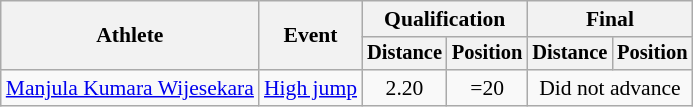<table class=wikitable style="font-size:90%">
<tr>
<th rowspan="2">Athlete</th>
<th rowspan="2">Event</th>
<th colspan="2">Qualification</th>
<th colspan="2">Final</th>
</tr>
<tr style="font-size:95%">
<th>Distance</th>
<th>Position</th>
<th>Distance</th>
<th>Position</th>
</tr>
<tr align=center>
<td align=left><a href='#'>Manjula Kumara Wijesekara</a></td>
<td align=left><a href='#'>High jump</a></td>
<td>2.20</td>
<td>=20</td>
<td colspan=2>Did not advance</td>
</tr>
</table>
